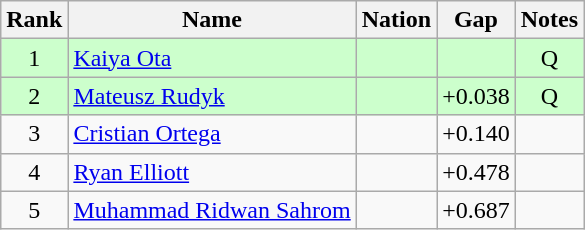<table class="wikitable sortable" style="text-align:center">
<tr>
<th>Rank</th>
<th>Name</th>
<th>Nation</th>
<th>Gap</th>
<th>Notes</th>
</tr>
<tr bgcolor=ccffcc>
<td>1</td>
<td align=left><a href='#'>Kaiya Ota</a></td>
<td align=left></td>
<td></td>
<td>Q</td>
</tr>
<tr bgcolor=ccffcc>
<td>2</td>
<td align=left><a href='#'>Mateusz Rudyk</a></td>
<td align=left></td>
<td>+0.038</td>
<td>Q</td>
</tr>
<tr>
<td>3</td>
<td align=left><a href='#'>Cristian Ortega</a></td>
<td align=left></td>
<td>+0.140</td>
<td></td>
</tr>
<tr>
<td>4</td>
<td align=left><a href='#'>Ryan Elliott</a></td>
<td align=left></td>
<td>+0.478</td>
<td></td>
</tr>
<tr>
<td>5</td>
<td align=left><a href='#'>Muhammad Ridwan Sahrom</a></td>
<td align=left></td>
<td>+0.687</td>
<td></td>
</tr>
</table>
